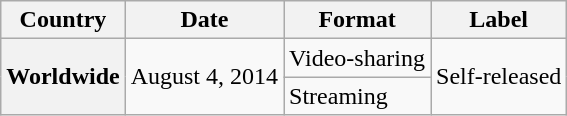<table class="wikitable plainrowheaders">
<tr>
<th scope="col">Country</th>
<th scope="col">Date</th>
<th scope="col">Format</th>
<th scope="col">Label</th>
</tr>
<tr>
<th scope="row" rowspan="2">Worldwide</th>
<td rowspan="2">August 4, 2014</td>
<td>Video-sharing</td>
<td rowspan="2">Self-released</td>
</tr>
<tr>
<td>Streaming</td>
</tr>
</table>
